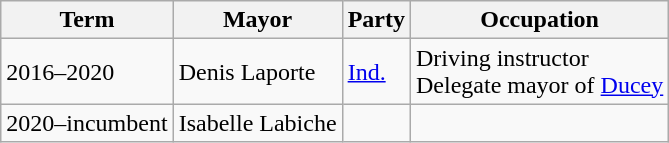<table class="wikitable">
<tr>
<th>Term</th>
<th>Mayor</th>
<th>Party</th>
<th>Occupation</th>
</tr>
<tr>
<td>2016–2020</td>
<td>Denis Laporte</td>
<td><a href='#'>Ind.</a></td>
<td>Driving instructor<br>Delegate mayor of <a href='#'>Ducey</a></td>
</tr>
<tr>
<td>2020–incumbent</td>
<td>Isabelle Labiche</td>
<td></td>
<td></td>
</tr>
</table>
